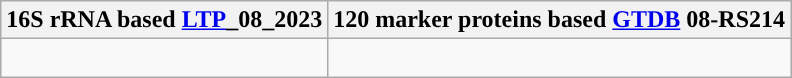<table class="wikitable">
<tr>
<th colspan=1>16S rRNA based <a href='#'>LTP</a>_08_2023</th>
<th colspan=1>120 marker proteins based <a href='#'>GTDB</a> 08-RS214</th>
</tr>
<tr>
<td style="vertical-align:top"><br></td>
<td><br></td>
</tr>
</table>
